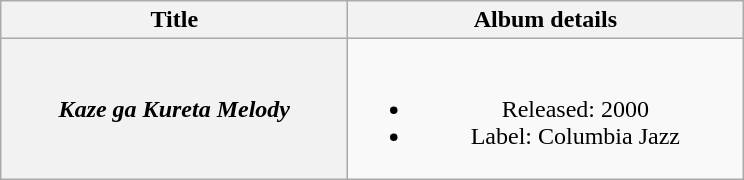<table class="wikitable plainrowheaders" style="text-align:center;">
<tr>
<th scope="col" style="width:14em;">Title</th>
<th scope="col" style="width:16em;">Album details</th>
</tr>
<tr>
<th scope="row"><em>Kaze ga Kureta Melody</em></th>
<td><br><ul><li>Released: 2000</li><li>Label: Columbia Jazz</li></ul></td>
</tr>
</table>
